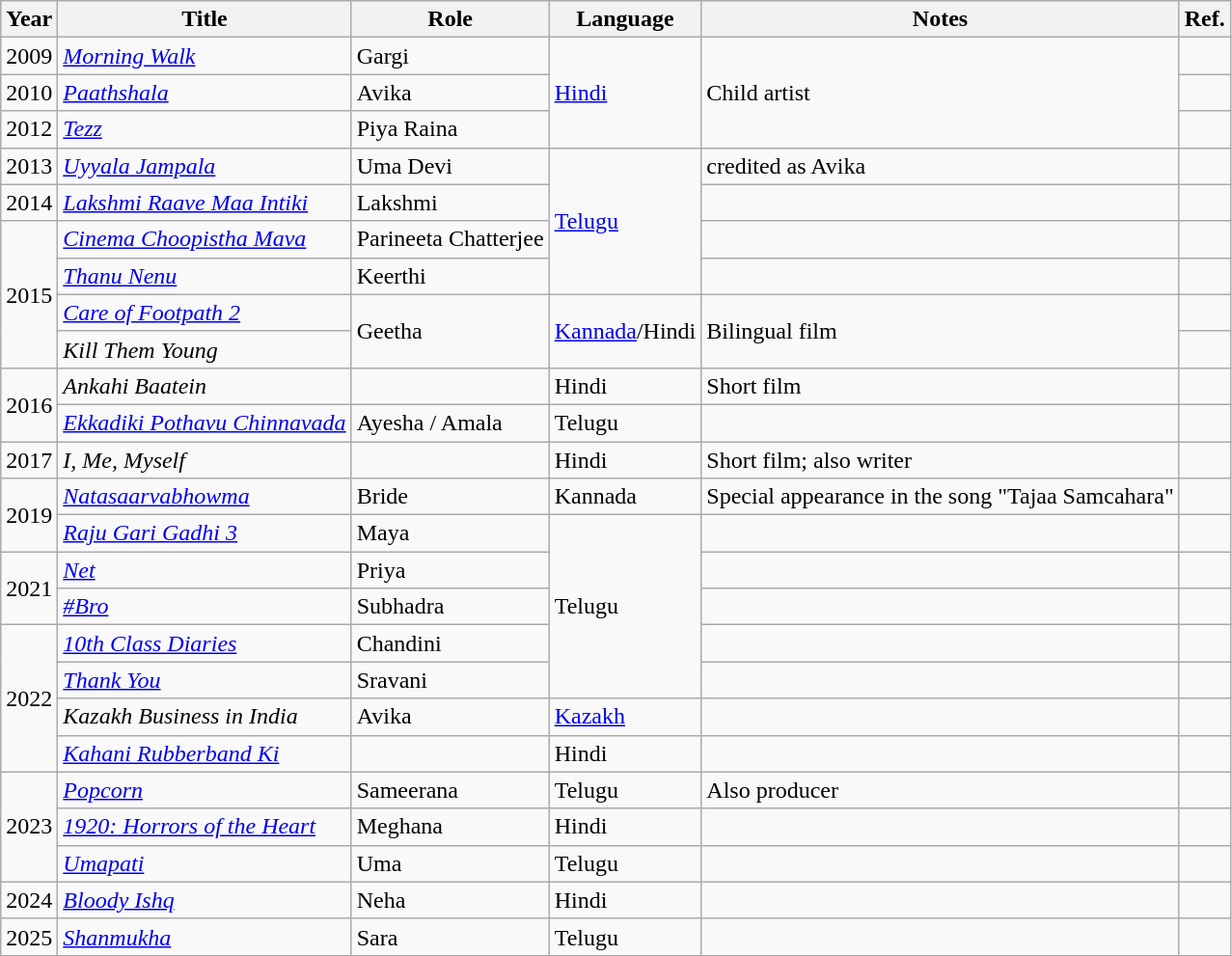<table class="wikitable sortable plainrowheaders";">
<tr>
<th scope="col">Year</th>
<th scope="col">Title</th>
<th scope="col">Role</th>
<th scope="col">Language</th>
<th scope="col" class= "unsortable">Notes</th>
<th scope="col" class="unsortable">Ref.</th>
</tr>
<tr>
<td>2009</td>
<td scope="row"><em><a href='#'>Morning Walk</a></em></td>
<td>Gargi</td>
<td rowspan=3><a href='#'>Hindi</a></td>
<td rowspan="3">Child artist</td>
<td></td>
</tr>
<tr>
<td>2010</td>
<td scope="row"><em><a href='#'>Paathshala</a></em></td>
<td>Avika</td>
<td></td>
</tr>
<tr>
<td>2012</td>
<td scope="row"><em><a href='#'>Tezz</a></em></td>
<td>Piya Raina</td>
<td></td>
</tr>
<tr>
<td>2013</td>
<td scope="row"><em><a href='#'>Uyyala Jampala</a></em></td>
<td>Uma Devi</td>
<td rowspan=4><a href='#'>Telugu</a></td>
<td>credited as Avika</td>
<td></td>
</tr>
<tr>
<td>2014</td>
<td scope="row"><em><a href='#'>Lakshmi Raave Maa Intiki</a></em></td>
<td>Lakshmi</td>
<td></td>
<td></td>
</tr>
<tr>
<td rowspan="4">2015</td>
<td scope="row"><em><a href='#'>Cinema Choopistha Mava</a></em></td>
<td>Parineeta Chatterjee</td>
<td></td>
<td></td>
</tr>
<tr>
<td scope="row"><em><a href='#'>Thanu Nenu</a></em></td>
<td>Keerthi</td>
<td></td>
<td></td>
</tr>
<tr>
<td scope="row"><em><a href='#'>Care of Footpath 2</a></em></td>
<td rowspan="2">Geetha</td>
<td rowspan="2"><a href='#'>Kannada</a>/Hindi</td>
<td rowspan="2">Bilingual film</td>
<td></td>
</tr>
<tr>
<td><em>Kill Them Young</em></td>
<td></td>
</tr>
<tr>
<td rowspan="2">2016</td>
<td><em>Ankahi Baatein</em></td>
<td></td>
<td>Hindi</td>
<td>Short film</td>
<td></td>
</tr>
<tr>
<td scope="row"><em><a href='#'>Ekkadiki Pothavu Chinnavada</a></em></td>
<td>Ayesha / Amala</td>
<td>Telugu</td>
<td></td>
<td></td>
</tr>
<tr>
<td>2017</td>
<td><em>I, Me, Myself</em></td>
<td></td>
<td>Hindi</td>
<td>Short film; also writer</td>
<td></td>
</tr>
<tr>
<td rowspan="2">2019</td>
<td scope="row"><em><a href='#'>Natasaarvabhowma</a></em></td>
<td>Bride</td>
<td>Kannada</td>
<td>Special appearance in the song "Tajaa Samcahara"</td>
<td></td>
</tr>
<tr>
<td scope="row"><em><a href='#'>Raju Gari Gadhi 3</a></em></td>
<td>Maya</td>
<td rowspan=5>Telugu</td>
<td></td>
<td></td>
</tr>
<tr>
<td rowspan="2">2021</td>
<td scope="row"><em><a href='#'>Net</a></em></td>
<td>Priya</td>
<td></td>
<td></td>
</tr>
<tr>
<td scope="row"><em><a href='#'>#Bro</a></em></td>
<td>Subhadra</td>
<td></td>
<td></td>
</tr>
<tr>
<td rowspan="4">2022</td>
<td><em><a href='#'>10th Class Diaries</a></em></td>
<td>Chandini</td>
<td></td>
<td></td>
</tr>
<tr>
<td><a href='#'><em>Thank You</em></a></td>
<td>Sravani</td>
<td></td>
<td></td>
</tr>
<tr>
<td><em>Kazakh Business in India</em></td>
<td>Avika</td>
<td><a href='#'>Kazakh</a></td>
<td></td>
<td></td>
</tr>
<tr>
<td><em><a href='#'>Kahani Rubberband Ki</a></em></td>
<td></td>
<td>Hindi</td>
<td></td>
<td></td>
</tr>
<tr>
<td rowspan="3">2023</td>
<td><em><a href='#'>Popcorn</a></em></td>
<td>Sameerana</td>
<td rowspan="1">Telugu</td>
<td>Also producer</td>
<td></td>
</tr>
<tr>
<td><em><a href='#'>1920: Horrors of the Heart</a></em></td>
<td>Meghana</td>
<td>Hindi</td>
<td></td>
<td></td>
</tr>
<tr>
<td><em><a href='#'>Umapati</a></em></td>
<td>Uma</td>
<td>Telugu</td>
<td></td>
<td></td>
</tr>
<tr>
<td>2024</td>
<td><em><a href='#'>Bloody Ishq</a></em></td>
<td>Neha</td>
<td>Hindi</td>
<td></td>
<td></td>
</tr>
<tr>
<td>2025</td>
<td><em><a href='#'>Shanmukha</a></em></td>
<td>Sara</td>
<td>Telugu</td>
<td></td>
<td></td>
</tr>
</table>
